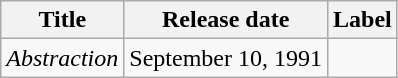<table class="wikitable">
<tr>
<th>Title</th>
<th>Release date</th>
<th>Label</th>
</tr>
<tr>
<td style="vertical-align:top;"><em>Abstraction</em></td>
<td style="vertical-align:top;">September 10, 1991</td>
<td style="vertical-align:top;"></td>
</tr>
</table>
